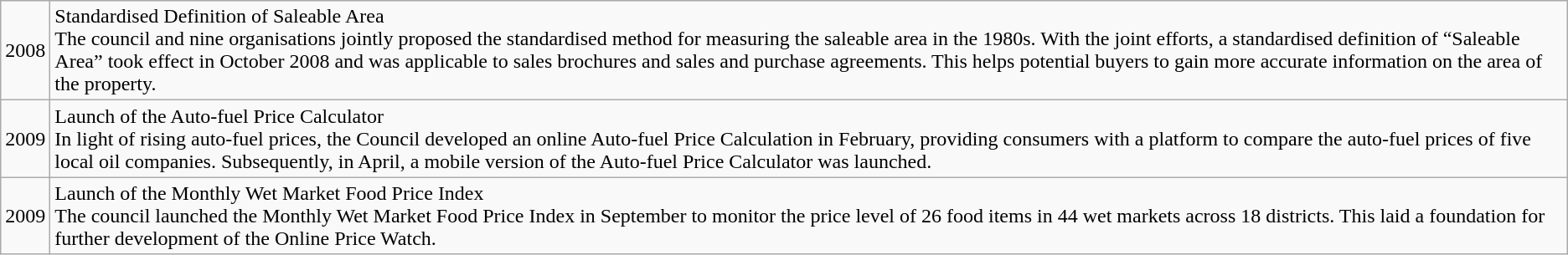<table class="wikitable">
<tr>
<td>2008</td>
<td>Standardised Definition of Saleable Area<br>The council and nine organisations jointly proposed the standardised method for measuring the saleable area in the 1980s. With the joint efforts, a standardised definition of “Saleable Area” took effect in October 2008 and was applicable to sales brochures and sales and purchase agreements. This helps potential buyers to gain more accurate information on the area of the property.</td>
</tr>
<tr>
<td>2009</td>
<td>Launch of the Auto-fuel Price Calculator<br>In light of rising auto-fuel prices, the Council developed an online Auto-fuel Price Calculation in February, providing consumers with a platform to compare the auto-fuel prices of five local oil companies. Subsequently, in April, a mobile version of the Auto-fuel Price Calculator was launched.</td>
</tr>
<tr>
<td>2009</td>
<td>Launch of the Monthly Wet Market Food Price Index<br>The council launched the Monthly Wet Market Food Price Index in September to monitor the price level of 26 food items in 44 wet markets across 18 districts. This laid a foundation for further development of the Online Price Watch.</td>
</tr>
</table>
